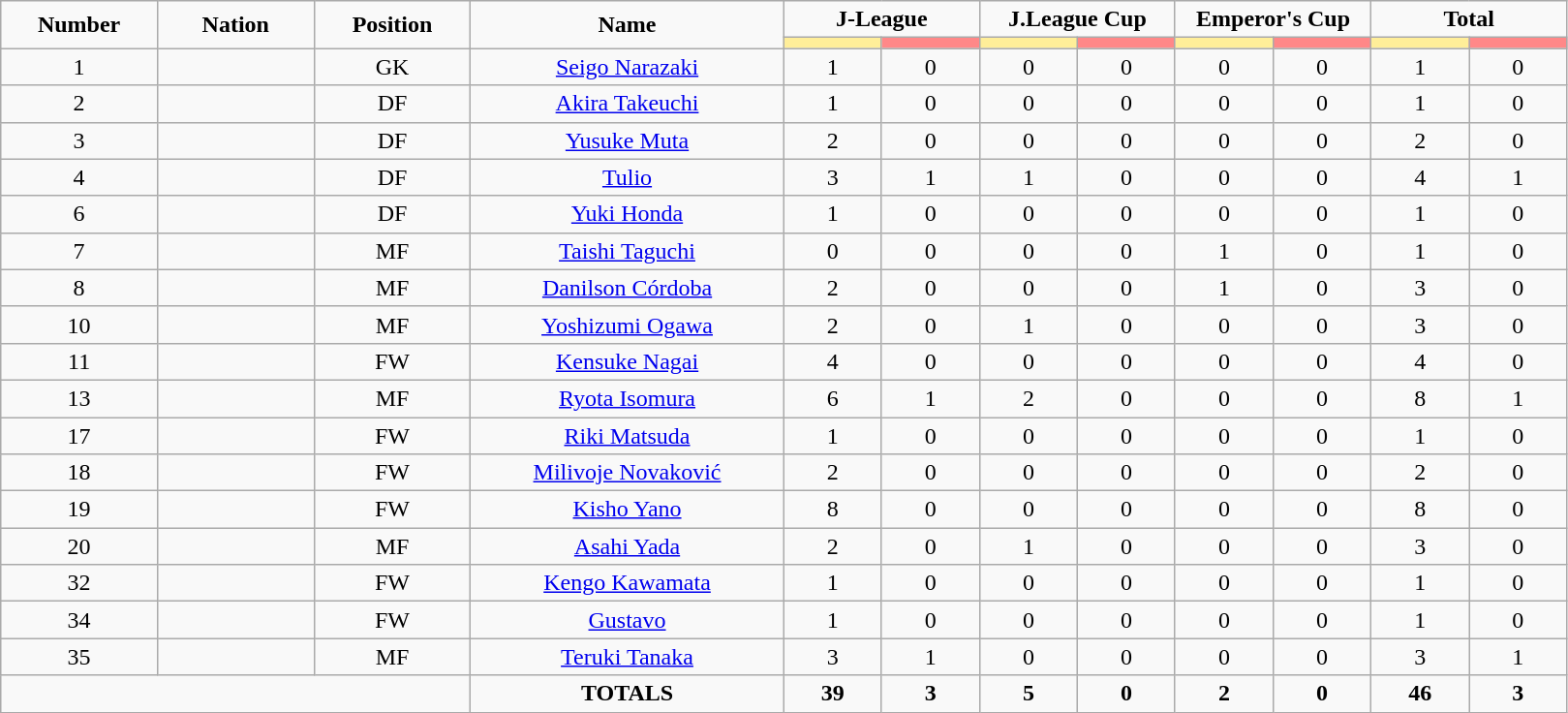<table class="wikitable" style="font-size: 100%; text-align: center;">
<tr>
<td rowspan="2" width="10%" align="center"><strong>Number</strong></td>
<td rowspan="2" width="10%" align="center"><strong>Nation</strong></td>
<td rowspan="2" width="10%" align="center"><strong>Position</strong></td>
<td rowspan="2" width="20%" align="center"><strong>Name</strong></td>
<td colspan="2" align="center"><strong>J-League</strong></td>
<td colspan="2" align="center"><strong>J.League Cup</strong></td>
<td colspan="2" align="center"><strong>Emperor's Cup</strong></td>
<td colspan="2" align="center"><strong>Total</strong></td>
</tr>
<tr>
<th width=60 style="background: #FFEE99"></th>
<th width=60 style="background: #FF8888"></th>
<th width=60 style="background: #FFEE99"></th>
<th width=60 style="background: #FF8888"></th>
<th width=60 style="background: #FFEE99"></th>
<th width=60 style="background: #FF8888"></th>
<th width=60 style="background: #FFEE99"></th>
<th width=60 style="background: #FF8888"></th>
</tr>
<tr>
<td>1</td>
<td></td>
<td>GK</td>
<td><a href='#'>Seigo Narazaki</a></td>
<td>1</td>
<td>0</td>
<td>0</td>
<td>0</td>
<td>0</td>
<td>0</td>
<td>1</td>
<td>0</td>
</tr>
<tr>
<td>2</td>
<td></td>
<td>DF</td>
<td><a href='#'>Akira Takeuchi</a></td>
<td>1</td>
<td>0</td>
<td>0</td>
<td>0</td>
<td>0</td>
<td>0</td>
<td>1</td>
<td>0</td>
</tr>
<tr>
<td>3</td>
<td></td>
<td>DF</td>
<td><a href='#'>Yusuke Muta</a></td>
<td>2</td>
<td>0</td>
<td>0</td>
<td>0</td>
<td>0</td>
<td>0</td>
<td>2</td>
<td>0</td>
</tr>
<tr>
<td>4</td>
<td></td>
<td>DF</td>
<td><a href='#'>Tulio</a></td>
<td>3</td>
<td>1</td>
<td>1</td>
<td>0</td>
<td>0</td>
<td>0</td>
<td>4</td>
<td>1</td>
</tr>
<tr>
<td>6</td>
<td></td>
<td>DF</td>
<td><a href='#'>Yuki Honda</a></td>
<td>1</td>
<td>0</td>
<td>0</td>
<td>0</td>
<td>0</td>
<td>0</td>
<td>1</td>
<td>0</td>
</tr>
<tr>
<td>7</td>
<td></td>
<td>MF</td>
<td><a href='#'>Taishi Taguchi</a></td>
<td>0</td>
<td>0</td>
<td>0</td>
<td>0</td>
<td>1</td>
<td>0</td>
<td>1</td>
<td>0</td>
</tr>
<tr>
<td>8</td>
<td></td>
<td>MF</td>
<td><a href='#'>Danilson Córdoba</a></td>
<td>2</td>
<td>0</td>
<td>0</td>
<td>0</td>
<td>1</td>
<td>0</td>
<td>3</td>
<td>0</td>
</tr>
<tr>
<td>10</td>
<td></td>
<td>MF</td>
<td><a href='#'>Yoshizumi Ogawa</a></td>
<td>2</td>
<td>0</td>
<td>1</td>
<td>0</td>
<td>0</td>
<td>0</td>
<td>3</td>
<td>0</td>
</tr>
<tr>
<td>11</td>
<td></td>
<td>FW</td>
<td><a href='#'>Kensuke Nagai</a></td>
<td>4</td>
<td>0</td>
<td>0</td>
<td>0</td>
<td>0</td>
<td>0</td>
<td>4</td>
<td>0</td>
</tr>
<tr>
<td>13</td>
<td></td>
<td>MF</td>
<td><a href='#'>Ryota Isomura</a></td>
<td>6</td>
<td>1</td>
<td>2</td>
<td>0</td>
<td>0</td>
<td>0</td>
<td>8</td>
<td>1</td>
</tr>
<tr>
<td>17</td>
<td></td>
<td>FW</td>
<td><a href='#'>Riki Matsuda</a></td>
<td>1</td>
<td>0</td>
<td>0</td>
<td>0</td>
<td>0</td>
<td>0</td>
<td>1</td>
<td>0</td>
</tr>
<tr>
<td>18</td>
<td></td>
<td>FW</td>
<td><a href='#'>Milivoje Novaković</a></td>
<td>2</td>
<td>0</td>
<td>0</td>
<td>0</td>
<td>0</td>
<td>0</td>
<td>2</td>
<td>0</td>
</tr>
<tr>
<td>19</td>
<td></td>
<td>FW</td>
<td><a href='#'>Kisho Yano</a></td>
<td>8</td>
<td>0</td>
<td>0</td>
<td>0</td>
<td>0</td>
<td>0</td>
<td>8</td>
<td>0</td>
</tr>
<tr>
<td>20</td>
<td></td>
<td>MF</td>
<td><a href='#'>Asahi Yada</a></td>
<td>2</td>
<td>0</td>
<td>1</td>
<td>0</td>
<td>0</td>
<td>0</td>
<td>3</td>
<td>0</td>
</tr>
<tr>
<td>32</td>
<td></td>
<td>FW</td>
<td><a href='#'>Kengo Kawamata</a></td>
<td>1</td>
<td>0</td>
<td>0</td>
<td>0</td>
<td>0</td>
<td>0</td>
<td>1</td>
<td>0</td>
</tr>
<tr>
<td>34</td>
<td></td>
<td>FW</td>
<td><a href='#'>Gustavo</a></td>
<td>1</td>
<td>0</td>
<td>0</td>
<td>0</td>
<td>0</td>
<td>0</td>
<td>1</td>
<td>0</td>
</tr>
<tr>
<td>35</td>
<td></td>
<td>MF</td>
<td><a href='#'>Teruki Tanaka</a></td>
<td>3</td>
<td>1</td>
<td>0</td>
<td>0</td>
<td>0</td>
<td>0</td>
<td>3</td>
<td>1</td>
</tr>
<tr>
<td colspan="3"></td>
<td><strong>TOTALS</strong></td>
<td><strong>39</strong></td>
<td><strong>3</strong></td>
<td><strong>5</strong></td>
<td><strong>0</strong></td>
<td><strong>2</strong></td>
<td><strong>0</strong></td>
<td><strong>46</strong></td>
<td><strong>3</strong></td>
</tr>
</table>
